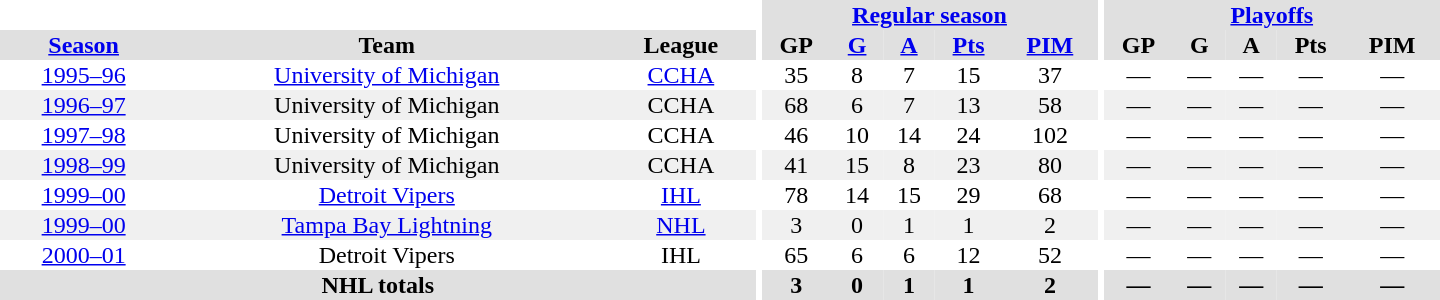<table border="0" cellpadding="1" cellspacing="0" style="text-align:center; width:60em">
<tr bgcolor="#e0e0e0">
<th colspan="3" bgcolor="#ffffff"></th>
<th rowspan="99" bgcolor="#ffffff"></th>
<th colspan="5"><a href='#'>Regular season</a></th>
<th rowspan="99" bgcolor="#ffffff"></th>
<th colspan="5"><a href='#'>Playoffs</a></th>
</tr>
<tr bgcolor="#e0e0e0">
<th><a href='#'>Season</a></th>
<th>Team</th>
<th>League</th>
<th>GP</th>
<th><a href='#'>G</a></th>
<th><a href='#'>A</a></th>
<th><a href='#'>Pts</a></th>
<th><a href='#'>PIM</a></th>
<th>GP</th>
<th>G</th>
<th>A</th>
<th>Pts</th>
<th>PIM</th>
</tr>
<tr>
<td><a href='#'>1995–96</a></td>
<td><a href='#'>University of Michigan</a></td>
<td><a href='#'>CCHA</a></td>
<td>35</td>
<td>8</td>
<td>7</td>
<td>15</td>
<td>37</td>
<td>—</td>
<td>—</td>
<td>—</td>
<td>—</td>
<td>—</td>
</tr>
<tr bgcolor="#f0f0f0">
<td><a href='#'>1996–97</a></td>
<td>University of Michigan</td>
<td>CCHA</td>
<td>68</td>
<td>6</td>
<td>7</td>
<td>13</td>
<td>58</td>
<td>—</td>
<td>—</td>
<td>—</td>
<td>—</td>
<td>—</td>
</tr>
<tr>
<td><a href='#'>1997–98</a></td>
<td>University of Michigan</td>
<td>CCHA</td>
<td>46</td>
<td>10</td>
<td>14</td>
<td>24</td>
<td>102</td>
<td>—</td>
<td>—</td>
<td>—</td>
<td>—</td>
<td>—</td>
</tr>
<tr bgcolor="#f0f0f0">
<td><a href='#'>1998–99</a></td>
<td>University of Michigan</td>
<td>CCHA</td>
<td>41</td>
<td>15</td>
<td>8</td>
<td>23</td>
<td>80</td>
<td>—</td>
<td>—</td>
<td>—</td>
<td>—</td>
<td>—</td>
</tr>
<tr>
<td><a href='#'>1999–00</a></td>
<td><a href='#'>Detroit Vipers</a></td>
<td><a href='#'>IHL</a></td>
<td>78</td>
<td>14</td>
<td>15</td>
<td>29</td>
<td>68</td>
<td>—</td>
<td>—</td>
<td>—</td>
<td>—</td>
<td>—</td>
</tr>
<tr bgcolor="#f0f0f0">
<td><a href='#'>1999–00</a></td>
<td><a href='#'>Tampa Bay Lightning</a></td>
<td><a href='#'>NHL</a></td>
<td>3</td>
<td>0</td>
<td>1</td>
<td>1</td>
<td>2</td>
<td>—</td>
<td>—</td>
<td>—</td>
<td>—</td>
<td>—</td>
</tr>
<tr>
<td><a href='#'>2000–01</a></td>
<td>Detroit Vipers</td>
<td>IHL</td>
<td>65</td>
<td>6</td>
<td>6</td>
<td>12</td>
<td>52</td>
<td>—</td>
<td>—</td>
<td>—</td>
<td>—</td>
<td>—</td>
</tr>
<tr bgcolor="#e0e0e0">
<th colspan="3">NHL totals</th>
<th>3</th>
<th>0</th>
<th>1</th>
<th>1</th>
<th>2</th>
<th>—</th>
<th>—</th>
<th>—</th>
<th>—</th>
<th>—</th>
</tr>
</table>
